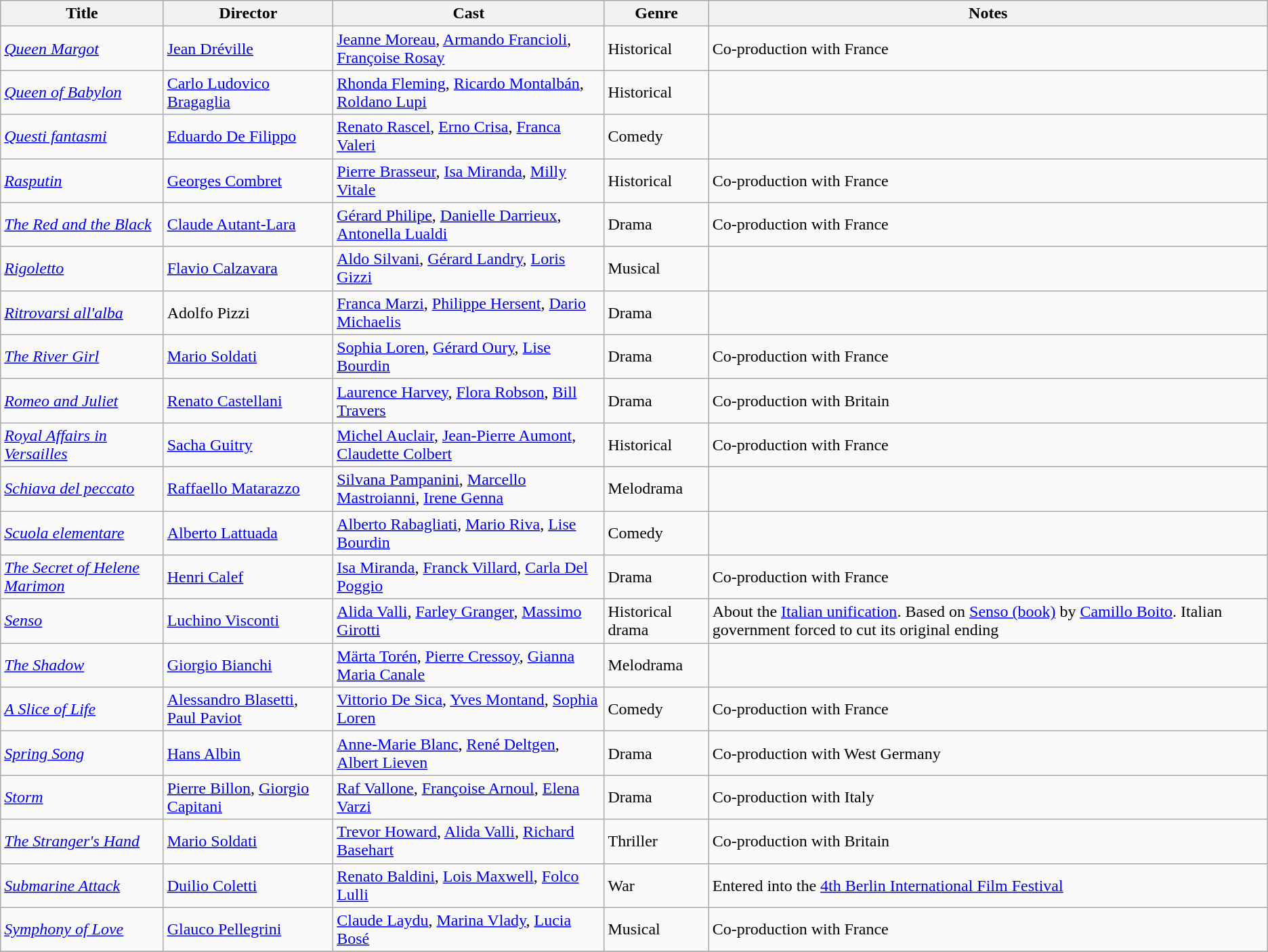<table class="wikitable">
<tr>
<th>Title</th>
<th>Director</th>
<th>Cast</th>
<th>Genre</th>
<th>Notes</th>
</tr>
<tr>
<td><em><a href='#'>Queen Margot</a></em></td>
<td><a href='#'>Jean Dréville</a></td>
<td><a href='#'>Jeanne Moreau</a>, <a href='#'>Armando Francioli</a>, <a href='#'>Françoise Rosay</a></td>
<td>Historical</td>
<td>Co-production with France</td>
</tr>
<tr>
<td><em><a href='#'>Queen of Babylon</a></em></td>
<td><a href='#'>Carlo Ludovico Bragaglia</a></td>
<td><a href='#'>Rhonda Fleming</a>, <a href='#'>Ricardo Montalbán</a>, <a href='#'>Roldano Lupi</a></td>
<td>Historical</td>
<td></td>
</tr>
<tr>
<td><em><a href='#'>Questi fantasmi</a></em></td>
<td><a href='#'>Eduardo De Filippo</a></td>
<td><a href='#'>Renato Rascel</a>, <a href='#'>Erno Crisa</a>, <a href='#'>Franca Valeri</a></td>
<td>Comedy</td>
<td></td>
</tr>
<tr>
<td><em><a href='#'>Rasputin</a></em></td>
<td><a href='#'>Georges Combret</a></td>
<td><a href='#'>Pierre Brasseur</a>, <a href='#'>Isa Miranda</a>, <a href='#'>Milly Vitale</a></td>
<td>Historical</td>
<td>Co-production with France</td>
</tr>
<tr>
<td><em><a href='#'>The Red and the Black</a></em></td>
<td><a href='#'>Claude Autant-Lara</a></td>
<td><a href='#'>Gérard Philipe</a>, <a href='#'>Danielle Darrieux</a>, <a href='#'>Antonella Lualdi</a></td>
<td>Drama</td>
<td>Co-production with France</td>
</tr>
<tr>
<td><em><a href='#'>Rigoletto</a></em></td>
<td><a href='#'>Flavio Calzavara</a></td>
<td><a href='#'>Aldo Silvani</a>, <a href='#'>Gérard Landry</a>, <a href='#'>Loris Gizzi</a></td>
<td>Musical</td>
<td></td>
</tr>
<tr>
<td><em><a href='#'>Ritrovarsi all'alba</a></em></td>
<td>Adolfo Pizzi</td>
<td><a href='#'>Franca Marzi</a>, <a href='#'>Philippe Hersent</a>, <a href='#'>Dario Michaelis</a></td>
<td>Drama</td>
<td></td>
</tr>
<tr>
<td><em><a href='#'>The River Girl</a></em></td>
<td><a href='#'>Mario Soldati</a></td>
<td><a href='#'>Sophia Loren</a>, <a href='#'>Gérard Oury</a>, <a href='#'>Lise Bourdin</a></td>
<td>Drama</td>
<td>Co-production with France</td>
</tr>
<tr>
<td><em><a href='#'>Romeo and Juliet</a></em></td>
<td><a href='#'>Renato Castellani</a></td>
<td><a href='#'>Laurence Harvey</a>, <a href='#'>Flora Robson</a>, <a href='#'>Bill Travers</a></td>
<td>Drama</td>
<td>Co-production with Britain</td>
</tr>
<tr>
<td><em><a href='#'>Royal Affairs in Versailles</a></em></td>
<td><a href='#'>Sacha Guitry</a></td>
<td><a href='#'>Michel Auclair</a>, <a href='#'>Jean-Pierre Aumont</a>, <a href='#'>Claudette Colbert</a></td>
<td>Historical</td>
<td>Co-production with France</td>
</tr>
<tr>
<td><em><a href='#'>Schiava del peccato</a></em></td>
<td><a href='#'>Raffaello Matarazzo</a></td>
<td><a href='#'>Silvana Pampanini</a>, <a href='#'>Marcello Mastroianni</a>, <a href='#'>Irene Genna</a></td>
<td>Melodrama</td>
<td></td>
</tr>
<tr>
<td><em><a href='#'>Scuola elementare</a></em></td>
<td><a href='#'>Alberto Lattuada</a></td>
<td><a href='#'>Alberto Rabagliati</a>, <a href='#'>Mario Riva</a>, <a href='#'>Lise Bourdin</a></td>
<td>Comedy</td>
<td></td>
</tr>
<tr>
<td><em><a href='#'>The Secret of Helene Marimon</a></em></td>
<td><a href='#'>Henri Calef</a></td>
<td><a href='#'>Isa Miranda</a>, <a href='#'>Franck Villard</a>, <a href='#'>Carla Del Poggio</a></td>
<td>Drama</td>
<td>Co-production with France</td>
</tr>
<tr>
<td><em><a href='#'>Senso</a></em></td>
<td><a href='#'>Luchino Visconti</a></td>
<td><a href='#'>Alida Valli</a>, <a href='#'>Farley Granger</a>, <a href='#'>Massimo Girotti</a></td>
<td>Historical drama</td>
<td>About the <a href='#'>Italian unification</a>. Based on <a href='#'>Senso (book)</a> by <a href='#'>Camillo Boito</a>. Italian government forced to cut its original ending</td>
</tr>
<tr>
<td><em><a href='#'>The Shadow</a></em></td>
<td><a href='#'>Giorgio Bianchi</a></td>
<td><a href='#'>Märta Torén</a>, <a href='#'>Pierre Cressoy</a>, <a href='#'>Gianna Maria Canale</a></td>
<td>Melodrama</td>
<td></td>
</tr>
<tr>
<td><em><a href='#'>A Slice of Life</a></em></td>
<td><a href='#'>Alessandro Blasetti</a>, <a href='#'>Paul Paviot</a></td>
<td><a href='#'>Vittorio De Sica</a>, <a href='#'>Yves Montand</a>, <a href='#'>Sophia Loren</a></td>
<td>Comedy</td>
<td>Co-production with France</td>
</tr>
<tr>
<td><em><a href='#'>Spring Song</a></em></td>
<td><a href='#'>Hans Albin</a></td>
<td><a href='#'>Anne-Marie Blanc</a>, <a href='#'>René Deltgen</a>, <a href='#'>Albert Lieven</a></td>
<td>Drama</td>
<td>Co-production with West Germany</td>
</tr>
<tr>
<td><em><a href='#'>Storm</a></em></td>
<td><a href='#'>Pierre Billon</a>,  <a href='#'>Giorgio Capitani</a></td>
<td><a href='#'>Raf Vallone</a>,  <a href='#'>Françoise Arnoul</a>, <a href='#'>Elena Varzi</a></td>
<td>Drama</td>
<td>Co-production with Italy</td>
</tr>
<tr || >
<td><em><a href='#'>The Stranger's Hand</a></em></td>
<td><a href='#'>Mario Soldati</a></td>
<td><a href='#'>Trevor Howard</a>, <a href='#'>Alida Valli</a>, <a href='#'>Richard Basehart</a></td>
<td>Thriller</td>
<td>Co-production with Britain</td>
</tr>
<tr>
<td><em><a href='#'>Submarine Attack</a></em></td>
<td><a href='#'>Duilio Coletti</a></td>
<td><a href='#'>Renato Baldini</a>, <a href='#'>Lois Maxwell</a>, <a href='#'>Folco Lulli</a></td>
<td>War</td>
<td>Entered into the <a href='#'>4th Berlin International Film Festival</a></td>
</tr>
<tr>
<td><em><a href='#'>Symphony of Love</a></em></td>
<td><a href='#'>Glauco Pellegrini</a></td>
<td><a href='#'>Claude Laydu</a>, <a href='#'>Marina Vlady</a>, <a href='#'>Lucia Bosé</a></td>
<td>Musical</td>
<td>Co-production with France</td>
</tr>
<tr>
</tr>
</table>
